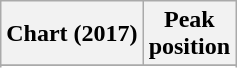<table class="wikitable sortable plainrowheaders" style="text-align:center;">
<tr>
<th scope="col">Chart (2017)</th>
<th scope="col">Peak<br>position</th>
</tr>
<tr>
</tr>
<tr>
</tr>
<tr>
</tr>
<tr>
</tr>
<tr>
</tr>
</table>
